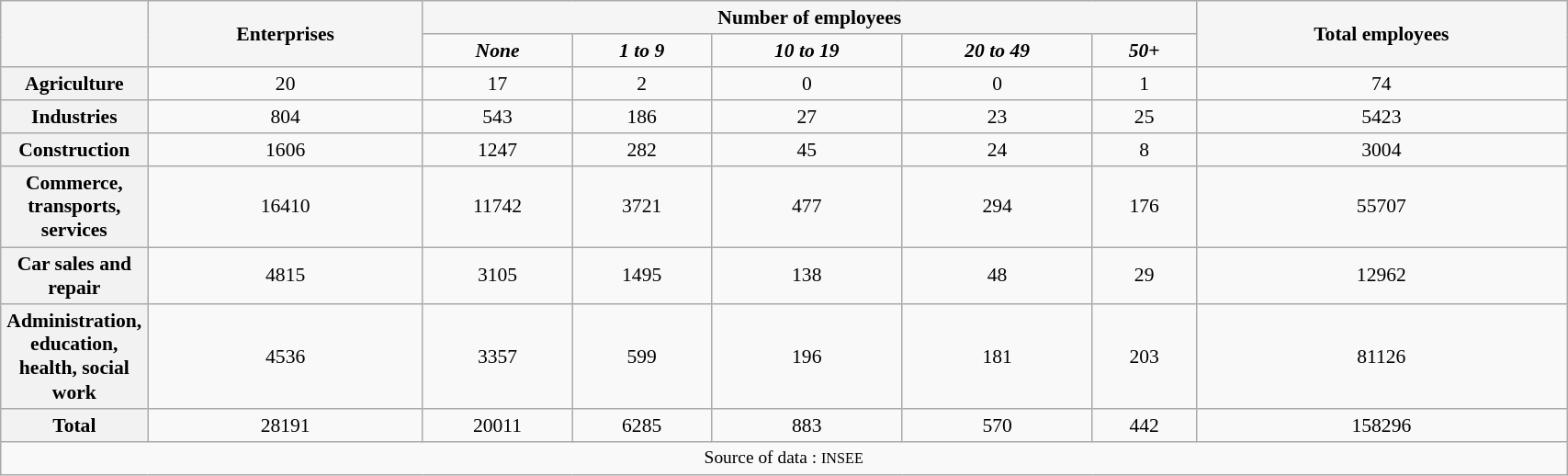<table class="wikitable" style="font-size:90%; width:90%; border:0; text-align:center; line-height:120%;">
<tr>
<th rowspan=2 style="background:#f5f5f5; color:#000; width:100px;"> </th>
<th rowspan=2 style="background:#f5f5f5; color:#000;">Enterprises</th>
<th colspan="5" style="background:#f5f5f5; color:#000;">Number of employees</th>
<th rowspan=2 style="background:#f5f5f5; color:#000;">Total employees</th>
</tr>
<tr style="text-align:center;">
<td><strong><em>None</em></strong></td>
<td><strong><em>1 to 9</em></strong></td>
<td><strong><em>10 to 19</em></strong></td>
<td><strong><em>20 to 49</em></strong></td>
<td><strong><em>50+</em></strong></td>
</tr>
<tr>
<th>Agriculture</th>
<td>20</td>
<td>17</td>
<td>2</td>
<td>0</td>
<td>0</td>
<td>1</td>
<td>74</td>
</tr>
<tr>
<th>Industries</th>
<td>804</td>
<td>543</td>
<td>186</td>
<td>27</td>
<td>23</td>
<td>25</td>
<td>5423</td>
</tr>
<tr>
<th>Construction</th>
<td>1606</td>
<td>1247</td>
<td>282</td>
<td>45</td>
<td>24</td>
<td>8</td>
<td>3004</td>
</tr>
<tr>
<th>Commerce, transports, services</th>
<td>16410</td>
<td>11742</td>
<td>3721</td>
<td>477</td>
<td>294</td>
<td>176</td>
<td>55707</td>
</tr>
<tr>
<th>Car sales and repair</th>
<td>4815</td>
<td>3105</td>
<td>1495</td>
<td>138</td>
<td>48</td>
<td>29</td>
<td>12962</td>
</tr>
<tr>
<th>Administration, education, health, social work</th>
<td>4536</td>
<td>3357</td>
<td>599</td>
<td>196</td>
<td>181</td>
<td>203</td>
<td>81126</td>
</tr>
<tr>
<th>Total</th>
<td>28191</td>
<td>20011</td>
<td>6285</td>
<td>883</td>
<td>570</td>
<td>442</td>
<td>158296</td>
</tr>
<tr>
<td colspan="8" style="font-size:90%;">Source of data : <small>INSEE</small></td>
</tr>
</table>
